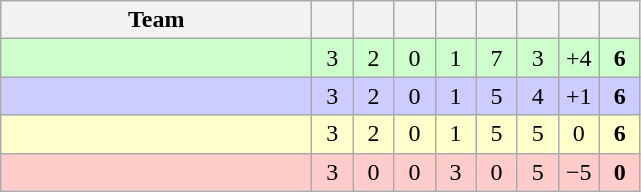<table class="wikitable" style="text-align: center;">
<tr>
<th width=200>Team</th>
<th width=20></th>
<th width=20></th>
<th width=20></th>
<th width=20></th>
<th width=20></th>
<th width=20></th>
<th width=20></th>
<th width=20></th>
</tr>
<tr style="background:#ccffcc;">
<td style="text-align:left;"></td>
<td>3</td>
<td>2</td>
<td>0</td>
<td>1</td>
<td>7</td>
<td>3</td>
<td>+4</td>
<td><strong>6</strong></td>
</tr>
<tr style="background:#ccccff;">
<td style="text-align:left;"></td>
<td>3</td>
<td>2</td>
<td>0</td>
<td>1</td>
<td>5</td>
<td>4</td>
<td>+1</td>
<td><strong>6</strong></td>
</tr>
<tr style="background:#ffffcc;">
<td style="text-align:left;"></td>
<td>3</td>
<td>2</td>
<td>0</td>
<td>1</td>
<td>5</td>
<td>5</td>
<td>0</td>
<td><strong>6</strong></td>
</tr>
<tr style="background:#ffcccc;">
<td style="text-align:left;"></td>
<td>3</td>
<td>0</td>
<td>0</td>
<td>3</td>
<td>0</td>
<td>5</td>
<td>−5</td>
<td><strong>0</strong></td>
</tr>
</table>
